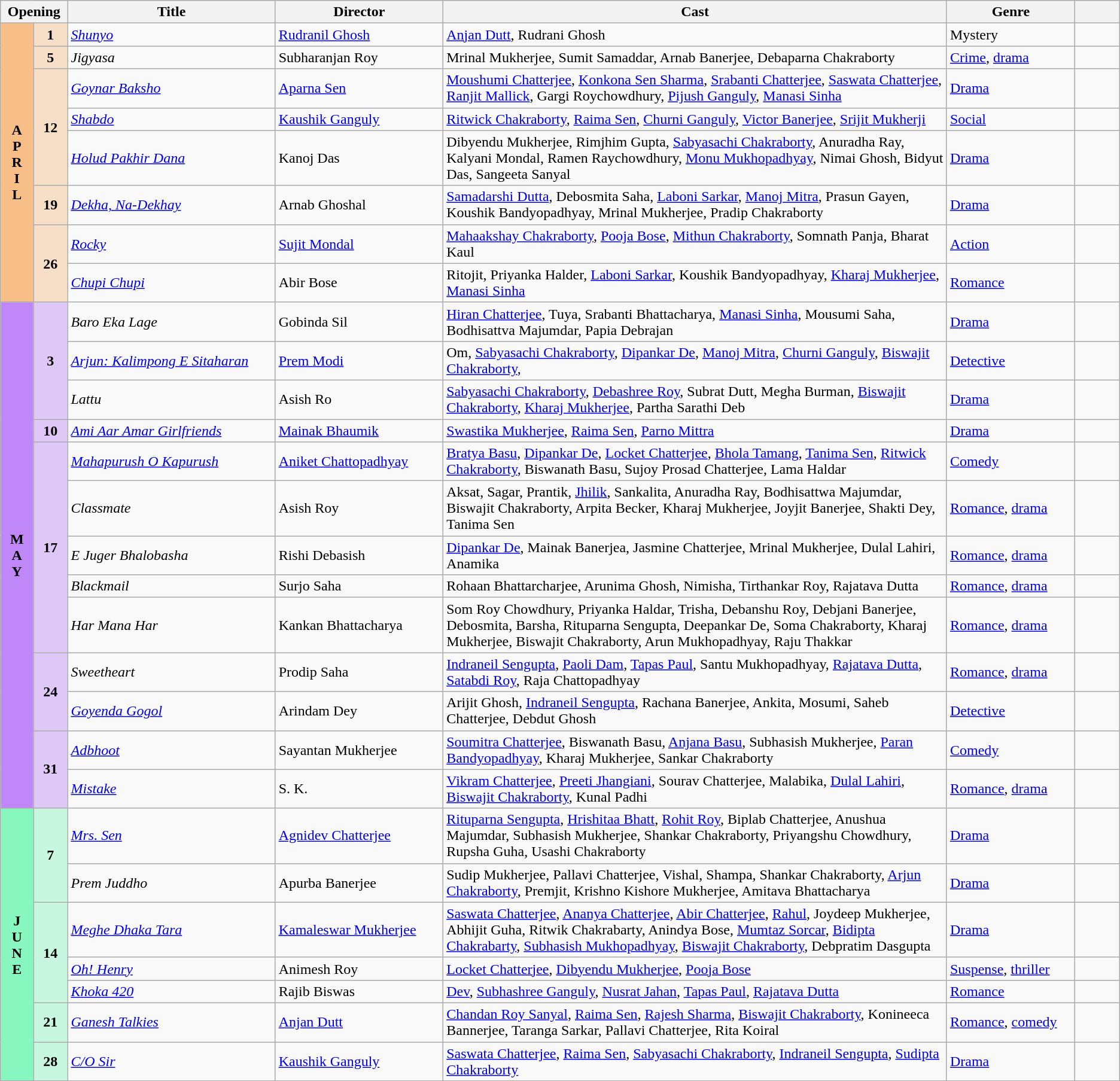<table class="wikitable sortable">
<tr>
<th colspan="2" style="width:6%;">Opening</th>
<th>Title</th>
<th style="width:15%;">Director</th>
<th style="width:45%;">Cast</th>
<th>Genre</th>
<th style="width:4%;"></th>
</tr>
<tr>
<td rowspan="8" style="text-align:center; background:#f7bf87; textcolor:#000;"><strong>A<br>P<br>R<br>I<br>L</strong></td>
<td style="text-align:center; background:#f7dfc7; textcolor:#000;"><strong>1</strong></td>
<td><em><a href='#'>Shunyo</a></em></td>
<td><a href='#'>Rudranil Ghosh</a></td>
<td><a href='#'>Anjan Dutt</a>, Rudrani Ghosh</td>
<td>Mystery</td>
<td></td>
</tr>
<tr>
<td style="text-align:center; background:#f7dfc7; textcolor:#000;"><strong>5</strong></td>
<td><em>Jigyasa</em></td>
<td>Subharanjan Roy</td>
<td>Mrinal Mukherjee, Sumit Samaddar, Arnab Banerjee, Debaparna Chakraborty</td>
<td><a href='#'>Crime</a>, <a href='#'>drama</a></td>
<td></td>
</tr>
<tr>
<td rowspan="3" style="text-align:center; background:#f7dfc7; textcolor:#000;"><strong>12</strong></td>
<td><em><a href='#'>Goynar Baksho</a></em></td>
<td><a href='#'>Aparna Sen</a></td>
<td><a href='#'>Moushumi Chatterjee</a>, <a href='#'>Konkona Sen Sharma</a>, <a href='#'>Srabanti Chatterjee</a>, <a href='#'>Saswata Chatterjee</a>, <a href='#'>Ranjit Mallick</a>, Gargi Roychowdhury, <a href='#'>Pijush Ganguly</a>, <a href='#'>Manasi Sinha</a></td>
<td><a href='#'>Drama</a></td>
<td></td>
</tr>
<tr>
<td><em><a href='#'>Shabdo</a></em></td>
<td><a href='#'>Kaushik Ganguly</a></td>
<td><a href='#'>Ritwick Chakraborty</a>, <a href='#'>Raima Sen</a>, <a href='#'>Churni Ganguly</a>, <a href='#'>Victor Banerjee</a>, <a href='#'>Srijit Mukherji</a></td>
<td><a href='#'>Social</a></td>
<td></td>
</tr>
<tr>
<td><em><a href='#'>Holud Pakhir Dana</a></em></td>
<td>Kanoj Das</td>
<td>Dibyendu Mukherjee, Rimjhim Gupta, <a href='#'>Sabyasachi Chakraborty</a>, Anuradha Ray, Kalyani Mondal, Ramen Raychowdhury, <a href='#'>Monu Mukhopadhyay</a>, Nimai Ghosh, Bidyut Das, Sangeeta Sanyal</td>
<td><a href='#'>Drama</a></td>
<td></td>
</tr>
<tr>
<td style="text-align:center; background:#f7dfc7; textcolor:#000;"><strong>19</strong></td>
<td><em><a href='#'>Dekha, Na-Dekhay</a></em></td>
<td>Arnab Ghoshal</td>
<td><a href='#'>Samadarshi Dutta</a>, Debosmita Saha, <a href='#'>Laboni Sarkar</a>, <a href='#'>Manoj Mitra</a>, Prasun Gayen, Koushik Bandyopadhyay, Mrinal Mukherjee, Pradip Chakraborty</td>
<td><a href='#'>Drama</a></td>
<td></td>
</tr>
<tr>
<td rowspan="2" style="text-align:center; background:#f7dfc7; textcolor:#000;"><strong>26</strong></td>
<td><em><a href='#'>Rocky</a></em></td>
<td><a href='#'>Sujit Mondal</a></td>
<td><a href='#'>Mahaakshay Chakraborty</a>, <a href='#'>Pooja Bose</a>, <a href='#'>Mithun Chakraborty</a>, Somnath Panja, Bharat Kaul</td>
<td><a href='#'>Action</a></td>
<td></td>
</tr>
<tr>
<td><em><a href='#'>Chupi Chupi</a></em></td>
<td>Abir Bose</td>
<td>Ritojit, Priyanka Halder, <a href='#'>Laboni Sarkar</a>, Koushik Bandyopadhyay, <a href='#'>Kharaj Mukherjee</a>, <a href='#'>Manasi Sinha</a></td>
<td><a href='#'>Romance</a></td>
<td></td>
</tr>
<tr>
<td rowspan="13" style="text-align:center; background:#bf87f7;"><strong>M<br>A<br>Y</strong></td>
<td rowspan="3" style="text-align:center; background:#dfc7f7; textcolor:#000;"><strong>3</strong></td>
<td><em>Baro Eka Lage</em></td>
<td>Gobinda Sil</td>
<td><a href='#'>Hiran Chatterjee</a>, Tuya, Srabanti Bhattacharya, <a href='#'>Manasi Sinha</a>, Mousumi Saha, Bodhisattva Majumdar, Papia Debrajan</td>
<td><a href='#'>Drama</a></td>
<td></td>
</tr>
<tr>
<td><em><a href='#'>Arjun: Kalimpong E Sitaharan</a></em></td>
<td><a href='#'>Prem Modi</a></td>
<td>Om, <a href='#'>Sabyasachi Chakraborty</a>, <a href='#'>Dipankar De</a>, <a href='#'>Manoj Mitra</a>, <a href='#'>Churni Ganguly</a>, <a href='#'>Biswajit Chakraborty</a>,</td>
<td><a href='#'>Detective</a></td>
<td></td>
</tr>
<tr>
<td><em>Lattu</em></td>
<td>Asish Ro</td>
<td><a href='#'>Sabyasachi Chakraborty</a>, <a href='#'>Debashree Roy</a>, Subrat Dutt, Megha Burman, <a href='#'>Biswajit Chakraborty</a>, <a href='#'>Kharaj Mukherjee</a>, Partha Sarathi Deb</td>
<td><a href='#'>Drama</a></td>
<td></td>
</tr>
<tr>
<td style="text-align:center; background:#dfc7f7; textcolor:#000;"><strong>10</strong></td>
<td><em><a href='#'>Ami Aar Amar Girlfriends</a></em></td>
<td><a href='#'>Mainak Bhaumik</a></td>
<td><a href='#'>Swastika Mukherjee</a>, <a href='#'>Raima Sen</a>, <a href='#'>Parno Mittra</a></td>
<td><a href='#'>Drama</a></td>
<td></td>
</tr>
<tr>
<td rowspan="5" style="text-align:center; background:#dfc7f7; textcolor:#000;"><strong>17</strong></td>
<td><em><a href='#'>Mahapurush O Kapurush</a></em></td>
<td><a href='#'>Aniket Chattopadhyay</a></td>
<td><a href='#'>Bratya Basu</a>, <a href='#'>Dipankar De</a>, <a href='#'>Locket Chatterjee</a>, <a href='#'>Bhola Tamang</a>, <a href='#'>Tanima Sen</a>, <a href='#'>Ritwick Chakraborty</a>, Biswanath Basu, Sujoy Prosad Chatterjee, Lama Haldar</td>
<td><a href='#'>Comedy</a></td>
<td></td>
</tr>
<tr>
<td><em>Classmate</em></td>
<td>Asish Roy</td>
<td>Aksat, Sagar, Prantik, <a href='#'>Jhilik</a>, Sankalita, Anuradha Ray, Bodhisattwa Majumdar, Biswajit Chakraborty, Arpita Becker, Kharaj Mukherjee, Joyjit Banerjee, Shakti Dey, Tanima Sen</td>
<td><a href='#'>Romance</a>, <a href='#'>drama</a></td>
<td></td>
</tr>
<tr>
<td><em>E Juger Bhalobasha</em></td>
<td>Rishi Debasish</td>
<td><a href='#'>Dipankar De</a>, Mainak Banerjea, Jasmine Chatterjee, Mrinal Mukherjee, Dulal Lahiri, Anamika</td>
<td><a href='#'>Romance</a>, <a href='#'>drama</a></td>
<td></td>
</tr>
<tr>
<td><em>Blackmail</em></td>
<td>Surjo Saha</td>
<td>Rohaan Bhattarcharjee, Arunima Ghosh, Nimisha, Tirthankar Roy, Rajatava Dutta</td>
<td><a href='#'>Romance</a>, <a href='#'>drama</a></td>
<td></td>
</tr>
<tr>
<td><em>Har Mana Har</em></td>
<td>Kankan Bhattacharya</td>
<td>Som Roy Chowdhury, Priyanka Haldar, Trisha, Debanshu Roy, Debjani Banerjee, Debosmita, Barsha, Rituparna Sengupta, Deepankar De, Soma Chakraborty, Kharaj Mukherjee, Biswajit Chakraborty, Arun Mukhopadhyay, Raju Thakkar</td>
<td><a href='#'>Romance</a>, <a href='#'>drama</a></td>
<td></td>
</tr>
<tr>
<td rowspan="2" style="text-align:center; background:#dfc7f7; textcolor:#000;"><strong>24</strong></td>
<td><em>Sweetheart</em></td>
<td>Prodip Saha</td>
<td><a href='#'>Indraneil Sengupta</a>, <a href='#'>Paoli Dam</a>, <a href='#'>Tapas Paul</a>, Santu Mukhopadhyay, <a href='#'>Rajatava Dutta</a>, <a href='#'>Satabdi Roy</a>, Raja Chattopadhyay</td>
<td><a href='#'>Romance</a>, <a href='#'>drama</a></td>
<td></td>
</tr>
<tr>
<td><em><a href='#'>Goyenda Gogol</a></em></td>
<td>Arindam Dey</td>
<td>Arijit Ghosh, <a href='#'>Indraneil Sengupta</a>, Rachana Banerjee, Ankita, Mosumi, Saheb Chatterjee, Debdut Ghosh</td>
<td><a href='#'>Detective</a></td>
<td></td>
</tr>
<tr>
<td rowspan="2" style="text-align:center; background:#dfc7f7; textcolor:#000;"><strong>31</strong></td>
<td><em><a href='#'>Adbhoot</a></em></td>
<td>Sayantan Mukherjee</td>
<td><a href='#'>Soumitra Chatterjee</a>, Biswanath Basu, <a href='#'>Anjana Basu</a>, Subhasish Mukherjee, <a href='#'>Paran Bandyopadhyay</a>, Kharaj Mukherjee, Sankar Chakraborty</td>
<td><a href='#'>Comedy</a></td>
<td></td>
</tr>
<tr>
<td><em><a href='#'>Mistake</a></em></td>
<td>S. K.</td>
<td><a href='#'>Vikram Chatterjee</a>, <a href='#'>Preeti Jhangiani</a>, Sourav Chatterjee, Malabika, <a href='#'>Dulal Lahiri</a>, <a href='#'>Biswajit Chakraborty</a>, Kunal Padhi</td>
<td><a href='#'>Romance</a>, <a href='#'>drama</a></td>
<td></td>
</tr>
<tr>
<td rowspan="7" style="text-align:center; background:#87f7bf; textcolor:#000;"><strong>J<br>U<br>N<br>E</strong></td>
<td rowspan="2" style="text-align:center; background:#c7f7df; textcolor:#000;"><strong>7</strong></td>
<td><em><a href='#'>Mrs. Sen</a></em></td>
<td><a href='#'>Agnidev Chatterjee</a></td>
<td><a href='#'>Rituparna Sengupta</a>, <a href='#'>Hrishitaa Bhatt</a>, <a href='#'>Rohit Roy</a>, Biplab Chatterjee, Anushua Majumdar, Subhasish Mukherjee, Shankar Chakraborty, Priyangshu Chowdhury, Rupsha Guha, Usashi Chakraborty</td>
<td><a href='#'>Drama</a></td>
<td></td>
</tr>
<tr>
<td><em>Prem Juddho</em></td>
<td>Apurba Banerjee</td>
<td>Sudip Mukherjee, Pallavi Chatterjee, Vishal, Shampa, Shankar Chakraborty, <a href='#'>Arjun Chakraborty</a>, Premjit, Krishno Kishore Mukherjee, Amitava Bhattacharya</td>
<td><a href='#'>Drama</a></td>
<td></td>
</tr>
<tr>
<td rowspan="3" style="text-align:center; background:#c7f7df; textcolor:#000;"><strong>14</strong></td>
<td><em><a href='#'>Meghe Dhaka Tara</a></em></td>
<td><a href='#'>Kamaleswar Mukherjee</a></td>
<td><a href='#'>Saswata Chatterjee</a>, <a href='#'>Ananya Chatterjee</a>, <a href='#'>Abir Chatterjee</a>, <a href='#'>Rahul</a>, Joydeep Mukherjee, Abhijit Guha, Ritwik Chakrabarty, Anindya Bose, <a href='#'>Mumtaz Sorcar</a>, <a href='#'>Bidipta Chakrabarty</a>, <a href='#'>Subhasish Mukhopadhyay</a>, <a href='#'>Biswajit Chakraborty</a>, Debpratim Dasgupta</td>
<td><a href='#'>Drama</a></td>
<td></td>
</tr>
<tr>
<td><em><a href='#'>Oh! Henry</a></em></td>
<td>Animesh Roy</td>
<td><a href='#'>Locket Chatterjee</a>, <a href='#'>Dibyendu Mukherjee</a>, <a href='#'>Pooja Bose</a></td>
<td><a href='#'>Suspense</a>, <a href='#'>thriller</a></td>
<td></td>
</tr>
<tr>
<td><em><a href='#'>Khoka 420</a></em></td>
<td>Rajib Biswas</td>
<td><a href='#'>Dev</a>, <a href='#'>Subhashree Ganguly</a>, <a href='#'>Nusrat Jahan</a>, <a href='#'>Tapas Paul</a>, <a href='#'>Rajatava Dutta</a></td>
<td><a href='#'>Romance</a></td>
<td></td>
</tr>
<tr>
<td style="text-align:center; background:#c7f7df; textcolor:#000;"><strong>21</strong></td>
<td><em><a href='#'>Ganesh Talkies</a></em></td>
<td><a href='#'>Anjan Dutt</a></td>
<td><a href='#'>Chandan Roy Sanyal</a>, <a href='#'>Raima Sen</a>, <a href='#'>Rajesh Sharma</a>, <a href='#'>Biswajit Chakraborty</a>, Konineeca Bannerjee, Taranga Sarkar, Pallavi Chatterjee, Rita Koiral</td>
<td><a href='#'>Romance</a>, <a href='#'>comedy</a></td>
<td></td>
</tr>
<tr>
<td style="text-align:center; background:#c7f7df; textcolor:#000;"><strong>28</strong></td>
<td><em><a href='#'>C/O Sir</a></em></td>
<td><a href='#'>Kaushik Ganguly</a></td>
<td><a href='#'>Saswata Chatterjee</a>, <a href='#'>Raima Sen</a>, <a href='#'>Sabyasachi Chakraborty</a>, <a href='#'>Indraneil Sengupta</a>, <a href='#'>Sudipta Chakraborty</a></td>
<td><a href='#'>Drama</a></td>
<td></td>
</tr>
</table>
